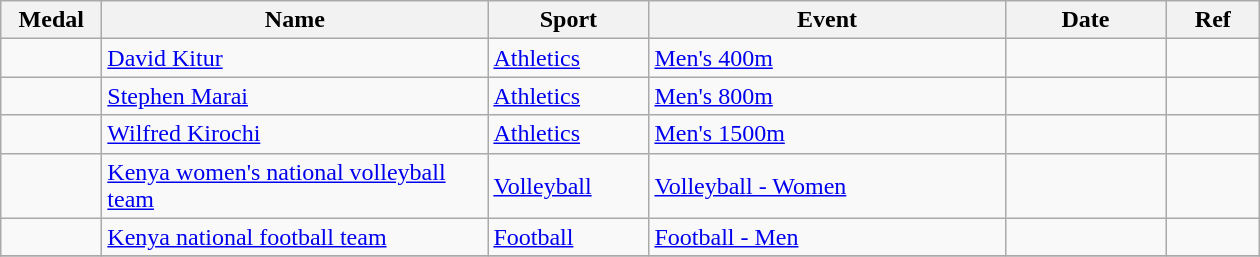<table class="wikitable sortable" style="font-size:100%">
<tr>
<th width="60">Medal</th>
<th width="250">Name</th>
<th width="100">Sport</th>
<th width="230">Event</th>
<th width="100">Date</th>
<th width="55">Ref</th>
</tr>
<tr>
<td></td>
<td><a href='#'>David Kitur</a></td>
<td><a href='#'>Athletics</a></td>
<td><a href='#'>Men's 400m</a></td>
<td></td>
<td></td>
</tr>
<tr>
<td></td>
<td><a href='#'>Stephen Marai</a></td>
<td><a href='#'>Athletics</a></td>
<td><a href='#'>Men's 800m</a></td>
<td></td>
<td></td>
</tr>
<tr>
<td></td>
<td><a href='#'>Wilfred Kirochi</a></td>
<td><a href='#'>Athletics</a></td>
<td><a href='#'>Men's 1500m</a></td>
<td></td>
<td></td>
</tr>
<tr>
<td></td>
<td><a href='#'>Kenya women's national volleyball team</a></td>
<td><a href='#'>Volleyball</a></td>
<td><a href='#'>Volleyball - Women</a></td>
<td></td>
<td></td>
</tr>
<tr>
<td></td>
<td><a href='#'>Kenya national football team</a></td>
<td><a href='#'>Football</a></td>
<td><a href='#'>Football - Men</a></td>
<td></td>
<td></td>
</tr>
<tr>
</tr>
</table>
